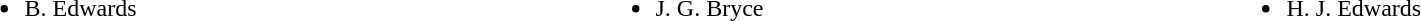<table style="width:100%;">
<tr>
<td style="vertical-align:top; width:20%;"><br><ul><li> B. Edwards</li></ul></td>
<td style="vertical-align:top; width:20%;"><br><ul><li> J. G. Bryce</li></ul></td>
<td style="vertical-align:top; width:20%;"><br><ul><li> H. J. Edwards</li></ul></td>
</tr>
</table>
